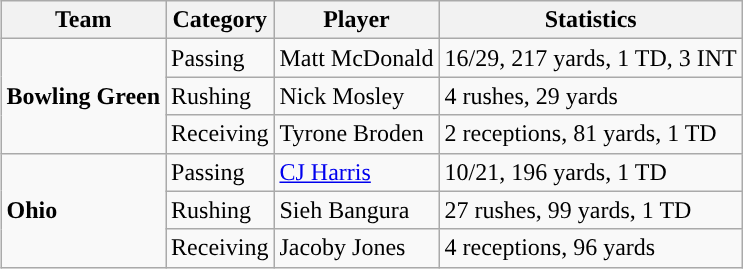<table class="wikitable" style="float: right;">
<tr>
<th>Team</th>
<th>Category</th>
<th>Player</th>
<th>Statistics</th>
</tr>
<tr>
<td rowspan=3><strong>Bowling Green</strong></td>
<td>Passing</td>
<td>Matt McDonald</td>
<td>16/29, 217 yards, 1 TD, 3 INT</td>
</tr>
<tr>
<td>Rushing</td>
<td>Nick Mosley</td>
<td>4 rushes, 29 yards</td>
</tr>
<tr>
<td>Receiving</td>
<td>Tyrone Broden</td>
<td>2 receptions, 81 yards, 1 TD</td>
</tr>
<tr>
<td rowspan=3><strong>Ohio</strong></td>
<td>Passing</td>
<td><a href='#'>CJ Harris</a></td>
<td>10/21, 196 yards, 1 TD</td>
</tr>
<tr>
<td>Rushing</td>
<td>Sieh Bangura</td>
<td>27 rushes, 99 yards, 1 TD</td>
</tr>
<tr>
<td>Receiving</td>
<td>Jacoby Jones</td>
<td>4 receptions, 96 yards</td>
</tr>
</table>
